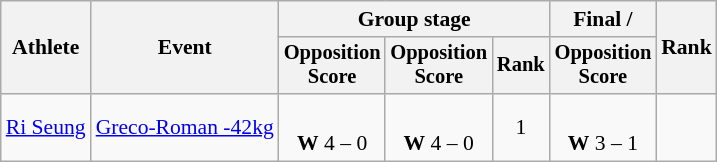<table class="wikitable" style="font-size:90%">
<tr>
<th rowspan=2>Athlete</th>
<th rowspan=2>Event</th>
<th colspan=3>Group stage</th>
<th>Final / </th>
<th rowspan=2>Rank</th>
</tr>
<tr style="font-size:95%">
<th>Opposition<br>Score</th>
<th>Opposition<br>Score</th>
<th>Rank</th>
<th>Opposition<br>Score</th>
</tr>
<tr align=center>
<td align=left><a href='#'>Ri Seung</a></td>
<td align=left><a href='#'>Greco-Roman -42kg</a></td>
<td><br><strong>W</strong> 4 – 0 <sup></sup></td>
<td><br><strong>W</strong> 4 – 0 <sup></sup></td>
<td>1 </td>
<td><br><strong>W</strong> 3 – 1 <sup></sup></td>
<td></td>
</tr>
</table>
